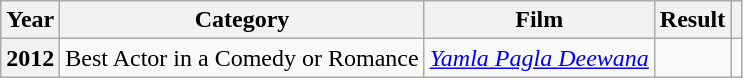<table class="wikitable">
<tr>
<th>Year</th>
<th>Category</th>
<th>Film</th>
<th>Result</th>
<th></th>
</tr>
<tr>
<th>2012</th>
<td>Best Actor in a Comedy or Romance</td>
<td><em><a href='#'>Yamla Pagla Deewana</a></em></td>
<td></td>
<td></td>
</tr>
</table>
